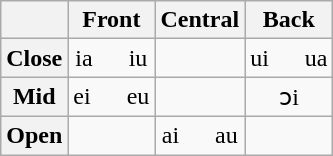<table class="wikitable" style="text-align:center;">
<tr>
<th></th>
<th>Front</th>
<th>Central</th>
<th>Back</th>
</tr>
<tr>
<th>Close</th>
<td>ia   iu</td>
<td></td>
<td>ui   ua</td>
</tr>
<tr>
<th>Mid</th>
<td>ei   eu</td>
<td></td>
<td>ɔi</td>
</tr>
<tr>
<th>Open</th>
<td></td>
<td>ai   au</td>
<td></td>
</tr>
</table>
